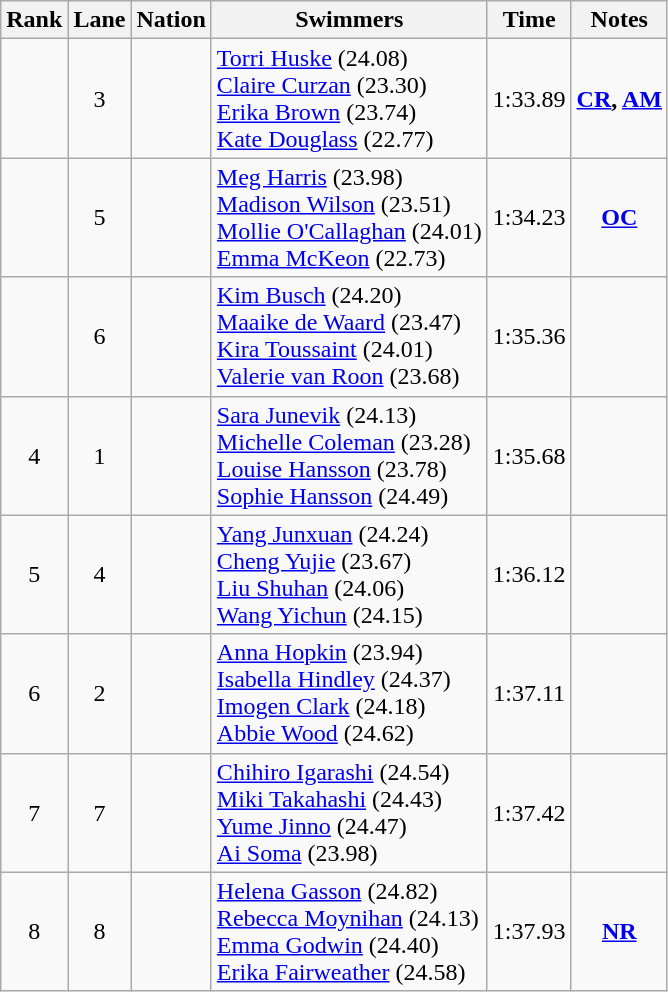<table class="wikitable sortable" style="text-align:center">
<tr>
<th>Rank</th>
<th>Lane</th>
<th>Nation</th>
<th>Swimmers</th>
<th>Time</th>
<th>Notes</th>
</tr>
<tr>
<td></td>
<td>3</td>
<td align=left></td>
<td align=left><a href='#'>Torri Huske</a> (24.08)<br><a href='#'>Claire Curzan</a> (23.30)<br><a href='#'>Erika Brown</a> (23.74)<br><a href='#'>Kate Douglass</a> (22.77)</td>
<td>1:33.89</td>
<td><strong><a href='#'>CR</a>, <a href='#'>AM</a></strong></td>
</tr>
<tr>
<td></td>
<td>5</td>
<td align=left></td>
<td align=left><a href='#'>Meg Harris</a> (23.98)<br><a href='#'>Madison Wilson</a> (23.51)<br><a href='#'>Mollie O'Callaghan</a> (24.01)<br><a href='#'>Emma McKeon</a> (22.73)</td>
<td>1:34.23</td>
<td><strong><a href='#'>OC</a></strong></td>
</tr>
<tr>
<td></td>
<td>6</td>
<td align=left></td>
<td align=left><a href='#'>Kim Busch</a> (24.20)<br><a href='#'>Maaike de Waard</a> (23.47)<br><a href='#'>Kira Toussaint</a> (24.01)<br><a href='#'>Valerie van Roon</a> (23.68)</td>
<td>1:35.36</td>
<td></td>
</tr>
<tr>
<td>4</td>
<td>1</td>
<td align=left></td>
<td align=left><a href='#'>Sara Junevik</a> (24.13)<br><a href='#'>Michelle Coleman</a> (23.28)<br><a href='#'>Louise Hansson</a> (23.78)<br><a href='#'>Sophie Hansson</a> (24.49)</td>
<td>1:35.68</td>
<td></td>
</tr>
<tr>
<td>5</td>
<td>4</td>
<td align=left></td>
<td align=left><a href='#'>Yang Junxuan</a> (24.24)<br><a href='#'>Cheng Yujie</a> (23.67)<br><a href='#'>Liu Shuhan</a> (24.06)<br><a href='#'>Wang Yichun</a> (24.15)</td>
<td>1:36.12</td>
<td></td>
</tr>
<tr>
<td>6</td>
<td>2</td>
<td align=left></td>
<td align=left><a href='#'>Anna Hopkin</a> (23.94)<br><a href='#'>Isabella Hindley</a> (24.37)<br><a href='#'>Imogen Clark</a> (24.18)<br><a href='#'>Abbie Wood</a> (24.62)</td>
<td>1:37.11</td>
<td></td>
</tr>
<tr>
<td>7</td>
<td>7</td>
<td align=left></td>
<td align=left><a href='#'>Chihiro Igarashi</a> (24.54)<br><a href='#'>Miki Takahashi</a> (24.43)<br><a href='#'>Yume Jinno</a> (24.47)<br><a href='#'>Ai Soma</a> (23.98)</td>
<td>1:37.42</td>
<td></td>
</tr>
<tr>
<td>8</td>
<td>8</td>
<td align=left></td>
<td align=left><a href='#'>Helena Gasson</a> (24.82)<br><a href='#'>Rebecca Moynihan</a> (24.13)<br><a href='#'>Emma Godwin</a> (24.40)<br><a href='#'>Erika Fairweather</a> (24.58)</td>
<td>1:37.93</td>
<td><strong><a href='#'>NR</a></strong></td>
</tr>
</table>
